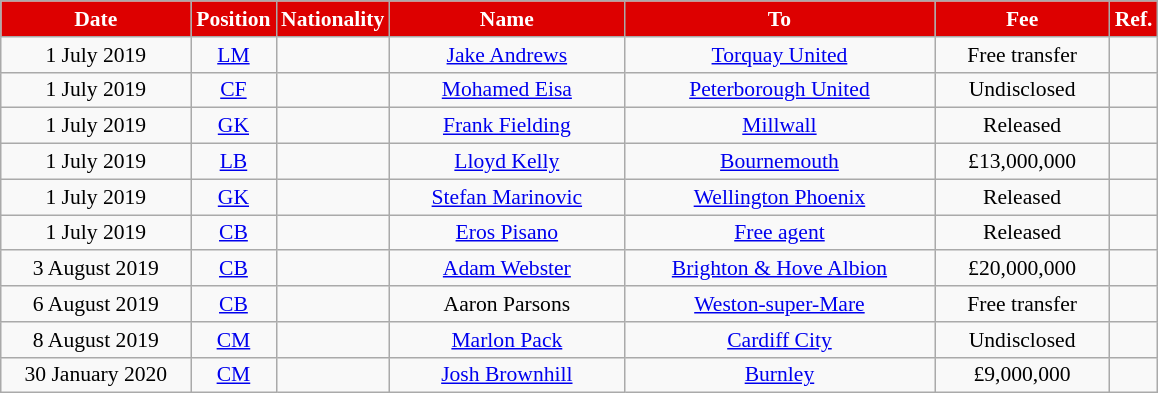<table class="wikitable"  style="text-align:center; font-size:90%; ">
<tr>
<th style="background:#DD0000; color:#FFFFFF; width:120px;">Date</th>
<th style="background:#DD0000; color:#FFFFFF; width:50px;">Position</th>
<th style="background:#DD0000; color:#FFFFFF; width:50px;">Nationality</th>
<th style="background:#DD0000; color:#FFFFFF; width:150px;">Name</th>
<th style="background:#DD0000; color:#FFFFFF; width:200px;">To</th>
<th style="background:#DD0000; color:#FFFFFF; width:110px;">Fee</th>
<th style="background:#DD0000; color:#FFFFFF; width:25px;">Ref.</th>
</tr>
<tr>
<td>1 July 2019</td>
<td><a href='#'>LM</a></td>
<td></td>
<td><a href='#'>Jake Andrews</a></td>
<td> <a href='#'>Torquay United</a></td>
<td>Free transfer</td>
<td></td>
</tr>
<tr>
<td>1 July 2019</td>
<td><a href='#'>CF</a></td>
<td></td>
<td><a href='#'>Mohamed Eisa</a></td>
<td> <a href='#'>Peterborough United</a></td>
<td>Undisclosed</td>
<td></td>
</tr>
<tr>
<td>1 July 2019</td>
<td><a href='#'>GK</a></td>
<td></td>
<td><a href='#'>Frank Fielding</a></td>
<td> <a href='#'>Millwall</a></td>
<td>Released</td>
<td></td>
</tr>
<tr>
<td>1 July 2019</td>
<td><a href='#'>LB</a></td>
<td></td>
<td><a href='#'>Lloyd Kelly</a></td>
<td> <a href='#'>Bournemouth</a></td>
<td>£13,000,000</td>
<td></td>
</tr>
<tr>
<td>1 July 2019</td>
<td><a href='#'>GK</a></td>
<td></td>
<td><a href='#'>Stefan Marinovic</a></td>
<td> <a href='#'>Wellington Phoenix</a></td>
<td>Released</td>
<td></td>
</tr>
<tr>
<td>1 July 2019</td>
<td><a href='#'>CB</a></td>
<td></td>
<td><a href='#'>Eros Pisano</a></td>
<td> <a href='#'>Free agent</a></td>
<td>Released</td>
<td></td>
</tr>
<tr>
<td>3 August 2019</td>
<td><a href='#'>CB</a></td>
<td></td>
<td><a href='#'>Adam Webster</a></td>
<td> <a href='#'>Brighton & Hove Albion</a></td>
<td>£20,000,000</td>
<td></td>
</tr>
<tr>
<td>6 August 2019</td>
<td><a href='#'>CB</a></td>
<td></td>
<td>Aaron Parsons</td>
<td> <a href='#'>Weston-super-Mare</a></td>
<td>Free transfer</td>
<td></td>
</tr>
<tr>
<td>8 August 2019</td>
<td><a href='#'>CM</a></td>
<td></td>
<td><a href='#'>Marlon Pack</a></td>
<td> <a href='#'>Cardiff City</a></td>
<td>Undisclosed</td>
<td></td>
</tr>
<tr>
<td>30 January 2020</td>
<td><a href='#'>CM</a></td>
<td></td>
<td><a href='#'>Josh Brownhill</a></td>
<td> <a href='#'>Burnley</a></td>
<td>£9,000,000</td>
<td></td>
</tr>
</table>
